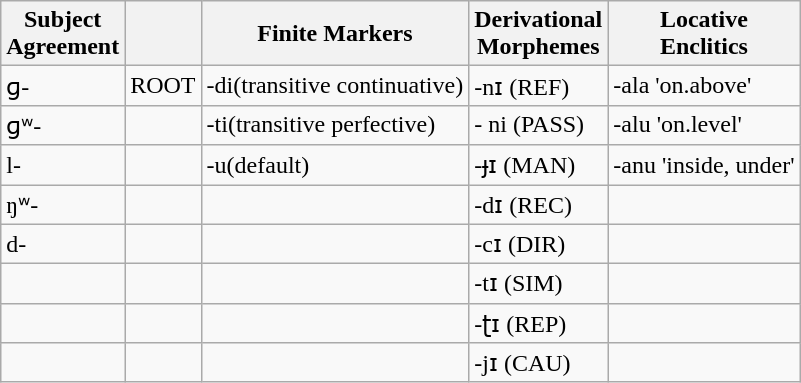<table class="wikitable">
<tr>
<th>Subject<br>Agreement</th>
<th></th>
<th>Finite Markers</th>
<th>Derivational<br>Morphemes</th>
<th>Locative<br>Enclitics</th>
</tr>
<tr>
<td>ɡ-</td>
<td>ROOT</td>
<td>-di(transitive continuative)</td>
<td>-nɪ (REF)</td>
<td>-ala 'on.above'</td>
</tr>
<tr>
<td>ɡʷ-</td>
<td></td>
<td>-ti(transitive perfective)</td>
<td>- ni (PASS)</td>
<td>-alu 'on.level'</td>
</tr>
<tr>
<td>l-</td>
<td></td>
<td>-u(default)</td>
<td>-ɟɪ (MAN)</td>
<td>-anu 'inside, under'</td>
</tr>
<tr>
<td>ŋʷ-</td>
<td></td>
<td></td>
<td>-dɪ (REC)</td>
<td></td>
</tr>
<tr>
<td>d-</td>
<td></td>
<td></td>
<td>-cɪ (DIR)</td>
<td></td>
</tr>
<tr>
<td></td>
<td></td>
<td></td>
<td>-tɪ (SIM)</td>
<td></td>
</tr>
<tr>
<td></td>
<td></td>
<td></td>
<td>-ʈɪ (REP)</td>
<td></td>
</tr>
<tr>
<td></td>
<td></td>
<td></td>
<td>-jɪ (CAU)</td>
<td></td>
</tr>
</table>
